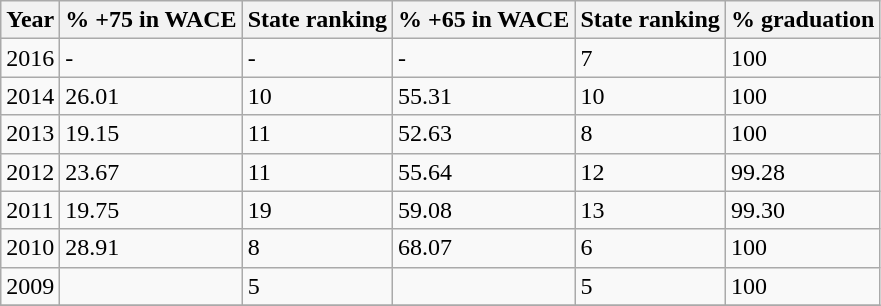<table class="wikitable sortable">
<tr>
<th>Year</th>
<th>% +75 in WACE</th>
<th>State ranking</th>
<th>% +65 in WACE</th>
<th>State ranking</th>
<th>% graduation</th>
</tr>
<tr>
<td>2016</td>
<td>-</td>
<td>-</td>
<td>-</td>
<td>7</td>
<td>100</td>
</tr>
<tr>
<td>2014</td>
<td>26.01</td>
<td>10</td>
<td>55.31</td>
<td>10</td>
<td>100</td>
</tr>
<tr>
<td>2013</td>
<td>19.15</td>
<td>11</td>
<td>52.63</td>
<td>8</td>
<td>100</td>
</tr>
<tr>
<td>2012</td>
<td>23.67</td>
<td>11</td>
<td>55.64</td>
<td>12</td>
<td>99.28</td>
</tr>
<tr>
<td>2011</td>
<td>19.75</td>
<td>19</td>
<td>59.08</td>
<td>13</td>
<td>99.30</td>
</tr>
<tr>
<td>2010</td>
<td>28.91</td>
<td>8</td>
<td>68.07</td>
<td>6</td>
<td>100</td>
</tr>
<tr>
<td>2009</td>
<td></td>
<td>5</td>
<td></td>
<td>5</td>
<td>100</td>
</tr>
<tr>
</tr>
</table>
